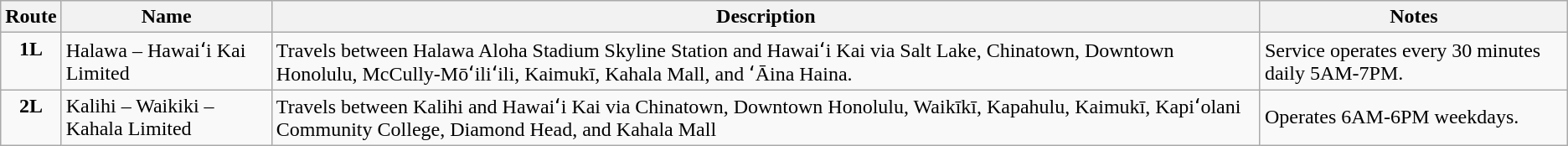<table class="wikitable sticky-header">
<tr>
<th>Route</th>
<th>Name</th>
<th>Description</th>
<th>Notes</th>
</tr>
<tr>
<td style="vertical-align:top" align="center"><div><strong>1L</strong></div></td>
<td>Halawa – Hawaiʻi Kai Limited</td>
<td>Travels between Halawa Aloha Stadium Skyline Station and Hawaiʻi Kai via Salt Lake, Chinatown, Downtown Honolulu, McCully-Mōʻiliʻili, Kaimukī, Kahala Mall, and ʻĀina Haina.</td>
<td>Service operates every 30 minutes daily 5AM-7PM.</td>
</tr>
<tr>
<td style="vertical-align:top" align="center"><div><strong>2L</strong></div></td>
<td>Kalihi – Waikiki – Kahala Limited</td>
<td>Travels between Kalihi and Hawaiʻi Kai via Chinatown, Downtown Honolulu, Waikīkī, Kapahulu, Kaimukī, Kapiʻolani Community College, Diamond Head, and Kahala Mall</td>
<td>Operates 6AM-6PM weekdays.</td>
</tr>
</table>
